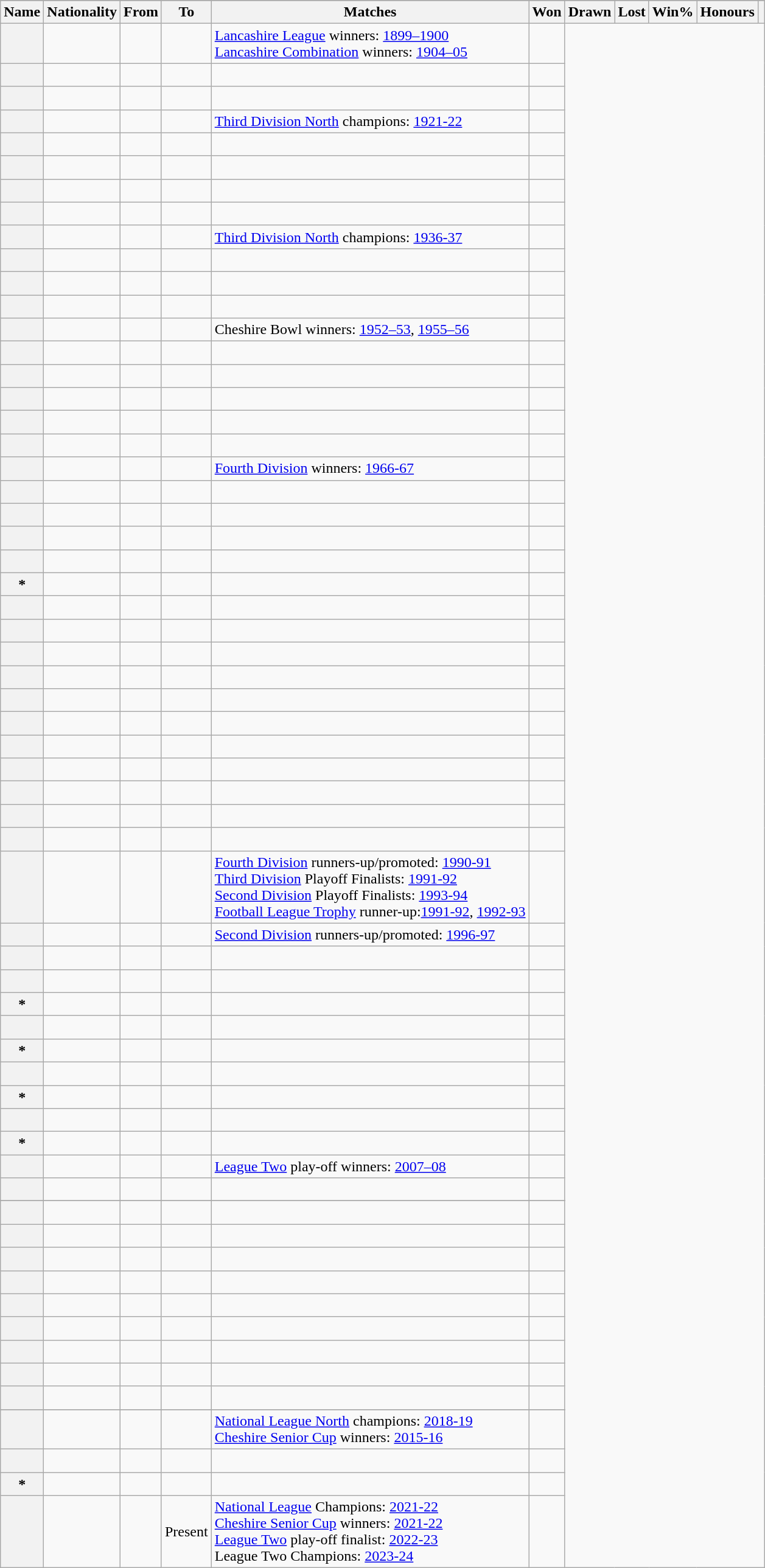<table class="wikitable sortable plainrowheaders">
<tr>
</tr>
<tr>
<th scope="col">Name</th>
<th scope="col">Nationality</th>
<th scope="col">From</th>
<th scope="col">To</th>
<th scope="col">Matches</th>
<th scope="col">Won</th>
<th scope="col">Drawn</th>
<th scope="col">Lost</th>
<th scope="col">Win%</th>
<th scope="col">Honours</th>
<th scope="col" class="unsortable"></th>
</tr>
<tr>
<th scope="row"></th>
<td></td>
<td></td>
<td><br></td>
<td><a href='#'>Lancashire League</a> winners: <a href='#'>1899–1900</a><br><a href='#'>Lancashire Combination</a> winners:  <a href='#'>1904–05</a></td>
<td></td>
</tr>
<tr>
<th scope="row"></th>
<td></td>
<td></td>
<td><br></td>
<td></td>
<td></td>
</tr>
<tr>
<th scope="row"></th>
<td></td>
<td></td>
<td><br></td>
<td></td>
<td></td>
</tr>
<tr>
<th scope="row"></th>
<td></td>
<td></td>
<td><br></td>
<td><a href='#'>Third Division North</a> champions: <a href='#'>1921-22</a></td>
<td></td>
</tr>
<tr>
<th scope="row"></th>
<td></td>
<td></td>
<td><br></td>
<td></td>
<td></td>
</tr>
<tr>
<th scope="row"></th>
<td></td>
<td></td>
<td><br></td>
<td></td>
<td></td>
</tr>
<tr>
<th scope="row"></th>
<td></td>
<td></td>
<td><br></td>
<td></td>
<td></td>
</tr>
<tr>
<th scope="row"></th>
<td></td>
<td></td>
<td><br></td>
<td></td>
<td></td>
</tr>
<tr>
<th scope="row"></th>
<td></td>
<td></td>
<td><br></td>
<td><a href='#'>Third Division North</a> champions: <a href='#'>1936-37</a></td>
<td></td>
</tr>
<tr>
<th scope="row"></th>
<td></td>
<td></td>
<td><br></td>
<td></td>
<td></td>
</tr>
<tr>
<th scope="row"></th>
<td></td>
<td></td>
<td><br></td>
<td></td>
<td></td>
</tr>
<tr>
<th scope="row"></th>
<td></td>
<td></td>
<td><br></td>
<td></td>
<td></td>
</tr>
<tr>
<th scope="row"></th>
<td></td>
<td></td>
<td><br></td>
<td>Cheshire Bowl winners: <a href='#'>1952–53</a>, <a href='#'>1955–56</a></td>
<td></td>
</tr>
<tr>
<th scope="row"> </th>
<td></td>
<td></td>
<td><br></td>
<td></td>
<td></td>
</tr>
<tr>
<th scope="row"></th>
<td></td>
<td></td>
<td><br></td>
<td></td>
<td></td>
</tr>
<tr>
<th scope="row"> </th>
<td></td>
<td></td>
<td><br></td>
<td></td>
<td></td>
</tr>
<tr>
<th scope="row"></th>
<td></td>
<td></td>
<td><br></td>
<td></td>
<td></td>
</tr>
<tr>
<th scope="row"></th>
<td></td>
<td></td>
<td><br></td>
<td></td>
<td></td>
</tr>
<tr>
<th scope="row"></th>
<td></td>
<td></td>
<td><br></td>
<td><a href='#'>Fourth Division</a> winners:  <a href='#'>1966-67</a></td>
<td></td>
</tr>
<tr>
<th scope="row"></th>
<td></td>
<td></td>
<td><br></td>
<td></td>
<td></td>
</tr>
<tr>
<th scope="row"></th>
<td></td>
<td></td>
<td><br></td>
<td></td>
<td></td>
</tr>
<tr>
<th scope="row"></th>
<td></td>
<td></td>
<td><br></td>
<td></td>
<td></td>
</tr>
<tr>
<th scope="row"></th>
<td></td>
<td></td>
<td><br></td>
<td></td>
<td></td>
</tr>
<tr>
<th scope="row"><em></em>*</th>
<td></td>
<td></td>
<td><br></td>
<td></td>
<td></td>
</tr>
<tr>
<th scope="row"></th>
<td></td>
<td></td>
<td><br></td>
<td></td>
<td></td>
</tr>
<tr>
<th scope="row"></th>
<td></td>
<td></td>
<td><br></td>
<td></td>
<td></td>
</tr>
<tr>
<th scope="row"> </th>
<td></td>
<td></td>
<td><br></td>
<td></td>
<td></td>
</tr>
<tr>
<th scope="row"> </th>
<td></td>
<td></td>
<td><br></td>
<td></td>
<td></td>
</tr>
<tr>
<th scope="row"></th>
<td></td>
<td></td>
<td><br></td>
<td></td>
<td></td>
</tr>
<tr>
<th scope="row"></th>
<td></td>
<td></td>
<td><br></td>
<td></td>
<td></td>
</tr>
<tr>
<th scope="row"></th>
<td></td>
<td></td>
<td><br></td>
<td></td>
<td></td>
</tr>
<tr>
<th scope="row"> </th>
<td></td>
<td></td>
<td><br></td>
<td></td>
<td></td>
</tr>
<tr>
<th scope="row"></th>
<td></td>
<td></td>
<td><br></td>
<td></td>
<td></td>
</tr>
<tr>
<th scope="row"></th>
<td></td>
<td></td>
<td><br></td>
<td></td>
<td></td>
</tr>
<tr>
<th scope="row"> </th>
<td></td>
<td></td>
<td><br></td>
<td></td>
<td></td>
</tr>
<tr>
<th scope="row"></th>
<td></td>
<td></td>
<td><br></td>
<td><a href='#'>Fourth Division</a> runners-up/promoted: <a href='#'>1990-91</a><br><a href='#'>Third Division</a> Playoff Finalists: <a href='#'>1991-92</a><br><a href='#'>Second Division</a> Playoff Finalists: <a href='#'>1993-94</a><br><a href='#'>Football League Trophy</a> runner-up:<a href='#'>1991-92</a>, <a href='#'>1992-93</a></td>
<td></td>
</tr>
<tr>
<th scope="row"></th>
<td></td>
<td></td>
<td><br></td>
<td><a href='#'>Second Division</a> runners-up/promoted: <a href='#'>1996-97</a></td>
<td></td>
</tr>
<tr>
<th scope="row"></th>
<td></td>
<td></td>
<td><br></td>
<td></td>
<td></td>
</tr>
<tr>
<th scope="row"></th>
<td></td>
<td></td>
<td><br></td>
<td></td>
<td></td>
</tr>
<tr>
<th scope="row"><em></em>*</th>
<td></td>
<td></td>
<td><br></td>
<td></td>
<td></td>
</tr>
<tr>
<th scope="row"> </th>
<td></td>
<td></td>
<td><br></td>
<td></td>
<td></td>
</tr>
<tr>
<th scope="row"><em></em>*</th>
<td></td>
<td></td>
<td><br></td>
<td></td>
<td></td>
</tr>
<tr>
<th scope="row"></th>
<td></td>
<td></td>
<td><br></td>
<td></td>
<td></td>
</tr>
<tr>
<th scope="row"><em></em>*</th>
<td></td>
<td></td>
<td><br></td>
<td></td>
<td></td>
</tr>
<tr>
<th scope="row"></th>
<td></td>
<td></td>
<td><br></td>
<td></td>
<td></td>
</tr>
<tr>
<th scope="row"><em></em>*</th>
<td></td>
<td></td>
<td><br></td>
<td></td>
<td></td>
</tr>
<tr>
<th scope="row"></th>
<td></td>
<td></td>
<td><br></td>
<td><a href='#'>League Two</a> play-off winners: <a href='#'>2007–08</a></td>
<td></td>
</tr>
<tr>
<th scope="row"></th>
<td></td>
<td></td>
<td><br></td>
<td></td>
<td></td>
</tr>
<tr>
</tr>
<tr>
<th scope="row"></th>
<td></td>
<td></td>
<td><br></td>
<td></td>
<td></td>
</tr>
<tr>
<th scope="row"></th>
<td></td>
<td></td>
<td><br></td>
<td></td>
<td></td>
</tr>
<tr>
<th scope="row"></th>
<td></td>
<td></td>
<td><br></td>
<td></td>
<td></td>
</tr>
<tr>
<th scope="row"></th>
<td></td>
<td></td>
<td><br></td>
<td></td>
<td></td>
</tr>
<tr>
<th scope="row"></th>
<td></td>
<td></td>
<td><br></td>
<td></td>
<td></td>
</tr>
<tr>
<th scope="row"></th>
<td> </td>
<td></td>
<td><br></td>
<td></td>
<td></td>
</tr>
<tr>
<th scope="row"></th>
<td></td>
<td></td>
<td><br></td>
<td></td>
<td></td>
</tr>
<tr>
<th scope="row"></th>
<td></td>
<td></td>
<td><br></td>
<td></td>
<td></td>
</tr>
<tr>
<th scope="row"></th>
<td></td>
<td></td>
<td><br></td>
<td></td>
<td></td>
</tr>
<tr>
</tr>
<tr>
<th scope="row"></th>
<td></td>
<td></td>
<td><br></td>
<td><a href='#'>National League North</a> champions: <a href='#'>2018-19</a><br><a href='#'>Cheshire Senior Cup</a> winners: <a href='#'>2015-16</a></td>
<td></td>
</tr>
<tr>
<th scope="row"></th>
<td></td>
<td></td>
<td><br></td>
<td></td>
<td></td>
</tr>
<tr>
<th scope="row"><em></em>*</th>
<td></td>
<td></td>
<td><br></td>
<td></td>
<td></td>
</tr>
<tr>
<th scope="row"></th>
<td></td>
<td></td>
<td>Present<br></td>
<td><a href='#'>National League</a> Champions: <a href='#'>2021-22</a><br><a href='#'>Cheshire Senior Cup</a> winners: <a href='#'>2021-22</a><br><a href='#'>League Two</a> play-off finalist: <a href='#'>2022-23</a> <br> League Two Champions: <a href='#'>2023-24</a></td>
<td></td>
</tr>
</table>
